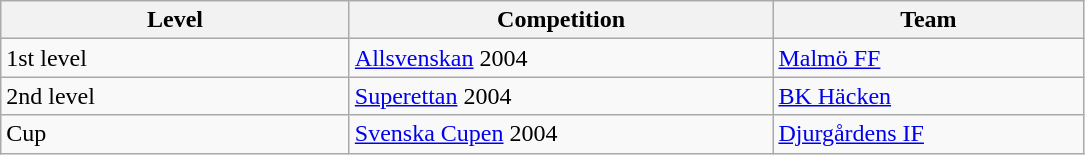<table class="wikitable" style="text-align: left;">
<tr>
<th style="width: 225px;">Level</th>
<th style="width: 275px;">Competition</th>
<th style="width: 200px;">Team</th>
</tr>
<tr>
<td>1st level</td>
<td><a href='#'>Allsvenskan</a> 2004</td>
<td><a href='#'>Malmö FF</a></td>
</tr>
<tr>
<td>2nd level</td>
<td><a href='#'>Superettan</a> 2004</td>
<td><a href='#'>BK Häcken</a></td>
</tr>
<tr>
<td>Cup</td>
<td><a href='#'>Svenska Cupen</a> 2004</td>
<td><a href='#'>Djurgårdens IF</a></td>
</tr>
</table>
